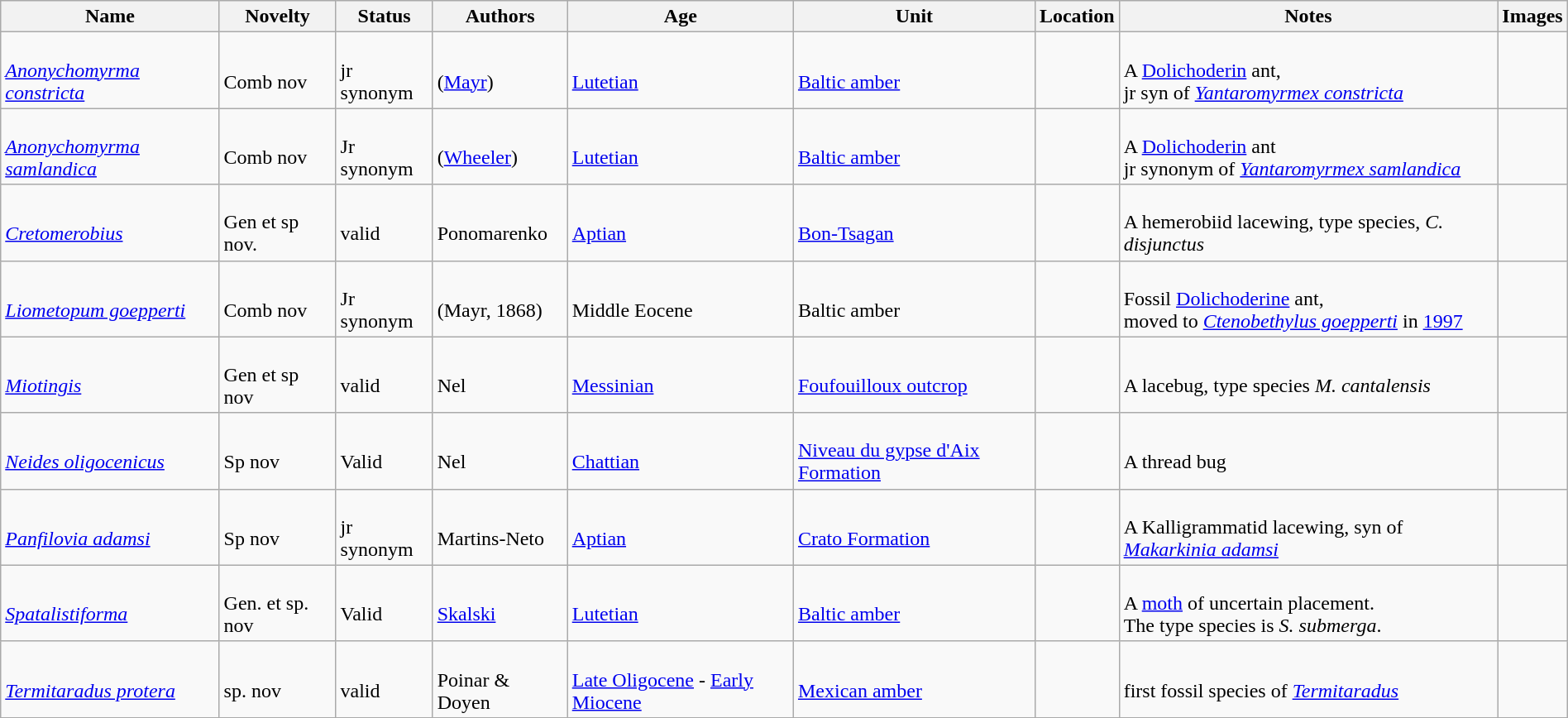<table class="wikitable sortable" align="center" width="100%">
<tr>
<th>Name</th>
<th>Novelty</th>
<th>Status</th>
<th>Authors</th>
<th>Age</th>
<th>Unit</th>
<th>Location</th>
<th>Notes</th>
<th>Images</th>
</tr>
<tr>
<td><br><em><a href='#'>Anonychomyrma constricta</a></em></td>
<td><br>Comb nov</td>
<td><br>jr synonym</td>
<td><br>(<a href='#'>Mayr</a>)</td>
<td><br><a href='#'>Lutetian</a></td>
<td><br><a href='#'>Baltic amber</a></td>
<td><br></td>
<td><br>A <a href='#'>Dolichoderin</a> ant,<br> jr syn of <em><a href='#'>Yantaromyrmex constricta</a></em></td>
<td><br></td>
</tr>
<tr>
<td><br><em><a href='#'>Anonychomyrma samlandica</a></em></td>
<td><br>Comb nov</td>
<td><br>Jr synonym</td>
<td><br>(<a href='#'>Wheeler</a>)</td>
<td><br><a href='#'>Lutetian</a></td>
<td><br><a href='#'>Baltic amber</a></td>
<td><br></td>
<td><br>A <a href='#'>Dolichoderin</a> ant<br> jr synonym of <em><a href='#'>Yantaromyrmex samlandica</a></em></td>
<td><br></td>
</tr>
<tr>
<td><br><em><a href='#'>Cretomerobius</a></em></td>
<td><br>Gen et sp nov.</td>
<td><br>valid</td>
<td><br>Ponomarenko</td>
<td><br><a href='#'>Aptian</a></td>
<td><br><a href='#'>Bon-Tsagan</a></td>
<td><br></td>
<td><br>A hemerobiid lacewing, type species, <em>C. disjunctus</em></td>
<td></td>
</tr>
<tr>
<td><br><em><a href='#'>Liometopum goepperti</a></em></td>
<td><br>Comb nov</td>
<td><br>Jr synonym</td>
<td><br>(Mayr, 1868)</td>
<td><br>Middle Eocene</td>
<td><br>Baltic amber</td>
<td><br></td>
<td><br>Fossil <a href='#'>Dolichoderine</a> ant,<br> moved to <em><a href='#'>Ctenobethylus goepperti</a></em> in <a href='#'>1997</a></td>
<td><br></td>
</tr>
<tr>
<td><br><em><a href='#'>Miotingis</a></em></td>
<td><br>Gen et sp nov</td>
<td><br>valid</td>
<td><br>Nel</td>
<td><br><a href='#'>Messinian</a></td>
<td><br><a href='#'>Foufouilloux outcrop</a></td>
<td><br></td>
<td><br>A lacebug, type species <em>M. cantalensis</em></td>
<td><br></td>
</tr>
<tr>
<td><br><em><a href='#'>Neides oligocenicus</a></em></td>
<td><br>Sp nov</td>
<td><br>Valid</td>
<td><br>Nel</td>
<td><br><a href='#'>Chattian</a></td>
<td><br><a href='#'>Niveau du gypse d'Aix Formation</a></td>
<td><br></td>
<td><br>A thread bug</td>
<td><br></td>
</tr>
<tr>
<td><br><em><a href='#'>Panfilovia adamsi</a></em></td>
<td><br>Sp nov</td>
<td><br>jr synonym</td>
<td><br>Martins-Neto</td>
<td><br><a href='#'>Aptian</a></td>
<td><br><a href='#'>Crato Formation</a></td>
<td><br></td>
<td><br>A Kalligrammatid lacewing, syn of <em><a href='#'>Makarkinia adamsi</a></em></td>
<td></td>
</tr>
<tr>
<td><br><em><a href='#'>Spatalistiforma</a></em></td>
<td><br>Gen. et sp. nov</td>
<td><br>Valid</td>
<td><br><a href='#'>Skalski</a></td>
<td><br><a href='#'>Lutetian</a></td>
<td><br><a href='#'>Baltic amber</a></td>
<td><br></td>
<td><br>A <a href='#'>moth</a> of uncertain placement.<br> The type species is <em>S. submerga</em>.</td>
<td><br></td>
</tr>
<tr>
<td><br><em><a href='#'>Termitaradus protera</a></em></td>
<td><br>sp. nov</td>
<td><br>valid</td>
<td><br>Poinar & Doyen</td>
<td><br><a href='#'>Late Oligocene</a> - <a href='#'>Early Miocene</a></td>
<td><br><a href='#'>Mexican amber</a></td>
<td><br></td>
<td><br>first fossil species of <em><a href='#'>Termitaradus</a></em></td>
<td></td>
</tr>
<tr>
</tr>
</table>
